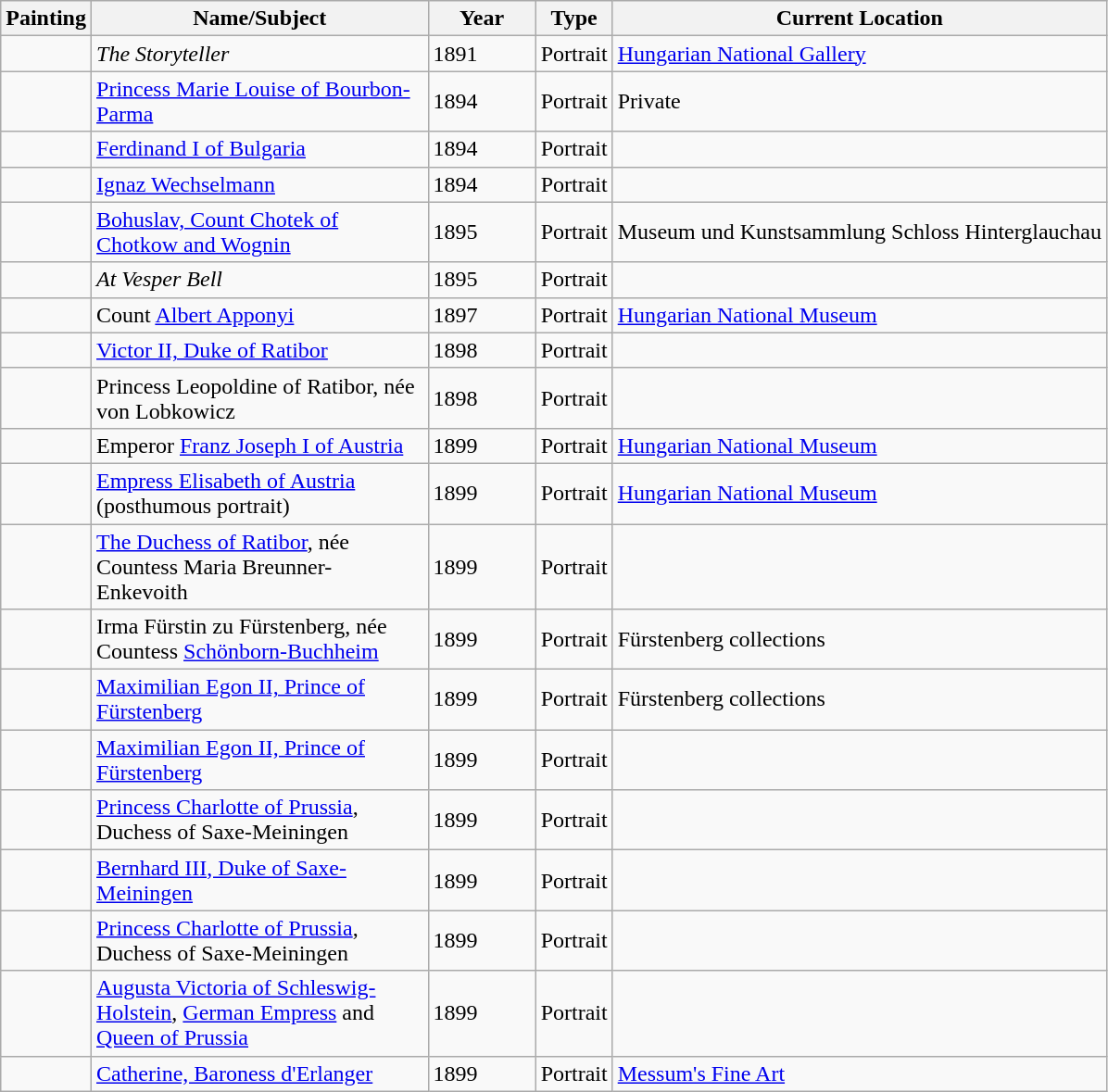<table class="sortable wikitable" style="margin-left:0.5em; text-align:left">
<tr>
<th>Painting</th>
<th width="235">Name/Subject</th>
<th width="70">Year</th>
<th>Type</th>
<th>Current Location</th>
</tr>
<tr>
<td></td>
<td><em>The Storyteller</em></td>
<td>1891</td>
<td>Portrait</td>
<td><a href='#'>Hungarian National Gallery</a></td>
</tr>
<tr>
<td></td>
<td><a href='#'>Princess Marie Louise of Bourbon-Parma</a></td>
<td>1894</td>
<td>Portrait</td>
<td>Private</td>
</tr>
<tr>
<td></td>
<td><a href='#'>Ferdinand I of Bulgaria</a></td>
<td>1894</td>
<td>Portrait</td>
<td></td>
</tr>
<tr>
<td></td>
<td><a href='#'>Ignaz Wechselmann</a></td>
<td>1894</td>
<td>Portrait</td>
<td></td>
</tr>
<tr>
<td></td>
<td><a href='#'>Bohuslav, Count Chotek of Chotkow and Wognin</a></td>
<td>1895</td>
<td>Portrait</td>
<td>Museum und Kunstsammlung Schloss Hinterglauchau</td>
</tr>
<tr>
<td></td>
<td><em>At Vesper Bell</em></td>
<td>1895</td>
<td>Portrait</td>
<td></td>
</tr>
<tr>
<td></td>
<td>Count <a href='#'>Albert Apponyi</a></td>
<td>1897</td>
<td>Portrait</td>
<td><a href='#'>Hungarian National Museum</a></td>
</tr>
<tr>
<td></td>
<td><a href='#'>Victor II, Duke of Ratibor</a></td>
<td>1898</td>
<td>Portrait</td>
<td></td>
</tr>
<tr>
<td></td>
<td>Princess Leopoldine of Ratibor, née von Lobkowicz</td>
<td>1898</td>
<td>Portrait</td>
<td></td>
</tr>
<tr>
<td></td>
<td>Emperor <a href='#'>Franz Joseph I of Austria</a></td>
<td>1899</td>
<td>Portrait</td>
<td><a href='#'>Hungarian National Museum</a></td>
</tr>
<tr>
<td></td>
<td><a href='#'>Empress Elisabeth of Austria</a> (posthumous portrait)</td>
<td>1899</td>
<td>Portrait</td>
<td><a href='#'>Hungarian National Museum</a></td>
</tr>
<tr>
<td></td>
<td><a href='#'>The Duchess of Ratibor</a>, née Countess Maria Breunner-Enkevoith</td>
<td>1899</td>
<td>Portrait</td>
<td></td>
</tr>
<tr>
<td></td>
<td>Irma Fürstin zu Fürstenberg, née Countess <a href='#'>Schönborn-Buchheim</a></td>
<td>1899</td>
<td>Portrait</td>
<td>Fürstenberg collections</td>
</tr>
<tr>
<td></td>
<td><a href='#'>Maximilian Egon II, Prince of Fürstenberg</a></td>
<td>1899</td>
<td>Portrait</td>
<td>Fürstenberg collections</td>
</tr>
<tr>
<td></td>
<td><a href='#'>Maximilian Egon II, Prince of Fürstenberg</a></td>
<td>1899</td>
<td>Portrait</td>
<td></td>
</tr>
<tr>
<td></td>
<td><a href='#'>Princess Charlotte of Prussia</a>, Duchess of Saxe-Meiningen</td>
<td>1899</td>
<td>Portrait</td>
<td></td>
</tr>
<tr>
<td></td>
<td><a href='#'>Bernhard III, Duke of Saxe-Meiningen</a></td>
<td>1899</td>
<td>Portrait</td>
<td></td>
</tr>
<tr>
<td></td>
<td><a href='#'>Princess Charlotte of Prussia</a>, Duchess of Saxe-Meiningen</td>
<td>1899</td>
<td>Portrait</td>
<td></td>
</tr>
<tr>
<td></td>
<td><a href='#'>Augusta Victoria of Schleswig-Holstein</a>, <a href='#'>German Empress</a> and <a href='#'>Queen of Prussia</a></td>
<td>1899</td>
<td>Portrait</td>
<td></td>
</tr>
<tr>
<td></td>
<td><a href='#'>Catherine, Baroness d'Erlanger</a></td>
<td>1899</td>
<td>Portrait</td>
<td><a href='#'>Messum's Fine Art</a></td>
</tr>
</table>
